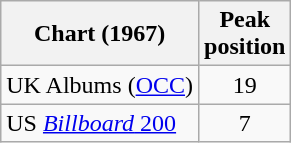<table class="wikitable sortable plainrowheaders" style="text-align:center;">
<tr>
<th scope="col">Chart (1967)</th>
<th scope="col">Peak<br> position</th>
</tr>
<tr>
<td align="left">UK Albums (<a href='#'>OCC</a>)</td>
<td>19</td>
</tr>
<tr>
<td align="left">US <a href='#'><em>Billboard</em> 200</a></td>
<td>7</td>
</tr>
</table>
